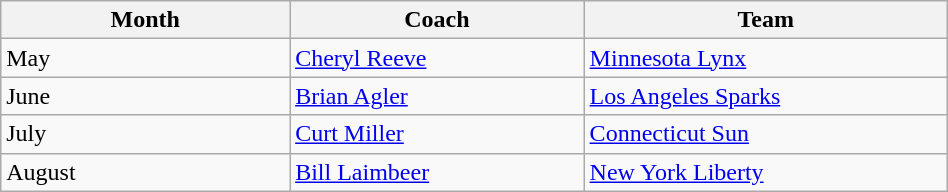<table class="wikitable" style="width: 50%">
<tr>
<th width=60>Month</th>
<th width=60>Coach</th>
<th width=60>Team</th>
</tr>
<tr>
<td>May</td>
<td><a href='#'>Cheryl Reeve</a></td>
<td><a href='#'>Minnesota Lynx</a></td>
</tr>
<tr>
<td>June</td>
<td><a href='#'>Brian Agler</a></td>
<td><a href='#'>Los Angeles Sparks</a></td>
</tr>
<tr>
<td>July</td>
<td><a href='#'>Curt Miller</a></td>
<td><a href='#'>Connecticut Sun</a></td>
</tr>
<tr>
<td>August</td>
<td><a href='#'>Bill Laimbeer</a></td>
<td><a href='#'>New York Liberty</a></td>
</tr>
</table>
